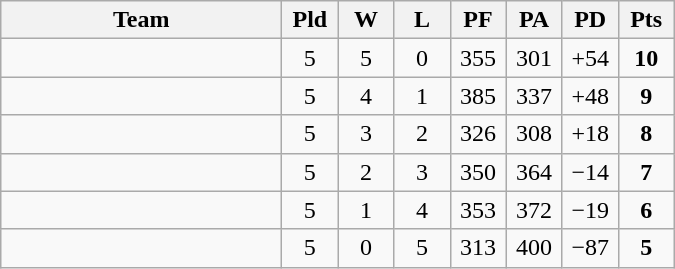<table class=wikitable style="text-align:center">
<tr>
<th width=180>Team</th>
<th width=30>Pld</th>
<th width=30>W</th>
<th width=30>L</th>
<th width=30>PF</th>
<th width=30>PA</th>
<th width=30>PD</th>
<th width=30>Pts</th>
</tr>
<tr>
<td align="left"></td>
<td>5</td>
<td>5</td>
<td>0</td>
<td>355</td>
<td>301</td>
<td>+54</td>
<td><strong>10</strong></td>
</tr>
<tr>
<td align="left"></td>
<td>5</td>
<td>4</td>
<td>1</td>
<td>385</td>
<td>337</td>
<td>+48</td>
<td><strong>9</strong></td>
</tr>
<tr>
<td align="left"></td>
<td>5</td>
<td>3</td>
<td>2</td>
<td>326</td>
<td>308</td>
<td>+18</td>
<td><strong>8</strong></td>
</tr>
<tr>
<td align="left"></td>
<td>5</td>
<td>2</td>
<td>3</td>
<td>350</td>
<td>364</td>
<td>−14</td>
<td><strong>7</strong></td>
</tr>
<tr>
<td align="left"></td>
<td>5</td>
<td>1</td>
<td>4</td>
<td>353</td>
<td>372</td>
<td>−19</td>
<td><strong>6</strong></td>
</tr>
<tr>
<td align="left"></td>
<td>5</td>
<td>0</td>
<td>5</td>
<td>313</td>
<td>400</td>
<td>−87</td>
<td><strong>5</strong></td>
</tr>
</table>
